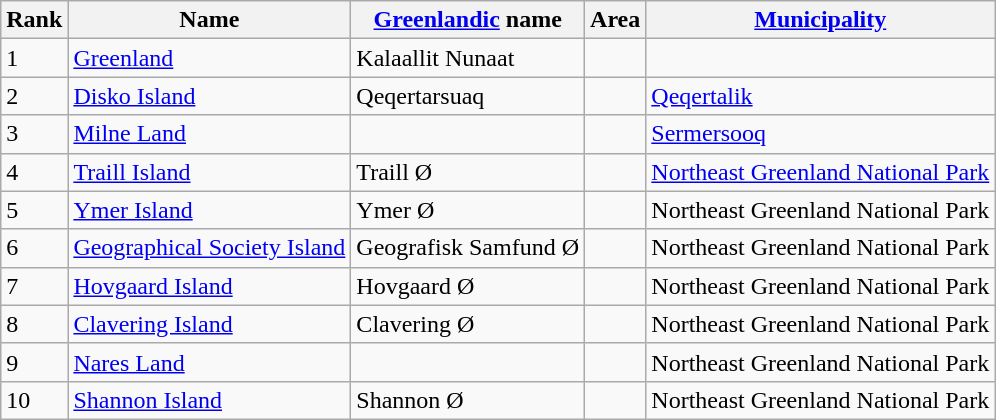<table class="sortable wikitable">
<tr>
<th>Rank</th>
<th>Name</th>
<th><a href='#'>Greenlandic</a> name</th>
<th>Area</th>
<th><a href='#'>Municipality</a></th>
</tr>
<tr>
<td>1</td>
<td><a href='#'>Greenland</a></td>
<td>Kalaallit Nunaat</td>
<td></td>
<td></td>
</tr>
<tr>
<td>2</td>
<td><a href='#'>Disko Island</a></td>
<td>Qeqertarsuaq</td>
<td></td>
<td><a href='#'>Qeqertalik</a></td>
</tr>
<tr>
<td>3</td>
<td><a href='#'>Milne Land</a></td>
<td></td>
<td></td>
<td><a href='#'>Sermersooq</a></td>
</tr>
<tr>
<td>4</td>
<td><a href='#'>Traill Island</a></td>
<td>Traill Ø</td>
<td></td>
<td><a href='#'>Northeast Greenland National Park</a></td>
</tr>
<tr>
<td>5</td>
<td><a href='#'>Ymer Island</a></td>
<td>Ymer Ø</td>
<td></td>
<td>Northeast Greenland National Park</td>
</tr>
<tr>
<td>6</td>
<td><a href='#'>Geographical Society Island</a></td>
<td>Geografisk Samfund Ø</td>
<td></td>
<td>Northeast Greenland National Park</td>
</tr>
<tr>
<td>7</td>
<td><a href='#'>Hovgaard Island</a></td>
<td>Hovgaard Ø</td>
<td></td>
<td>Northeast Greenland National Park</td>
</tr>
<tr>
<td>8</td>
<td><a href='#'>Clavering Island</a></td>
<td>Clavering Ø</td>
<td></td>
<td>Northeast Greenland National Park</td>
</tr>
<tr>
<td>9</td>
<td><a href='#'>Nares Land</a></td>
<td></td>
<td></td>
<td>Northeast Greenland National Park</td>
</tr>
<tr>
<td>10</td>
<td><a href='#'>Shannon Island</a></td>
<td>Shannon Ø</td>
<td></td>
<td>Northeast Greenland National Park</td>
</tr>
</table>
